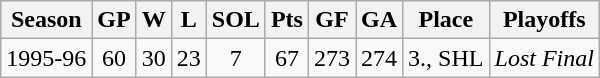<table class="wikitable">
<tr>
<th>Season</th>
<th>GP</th>
<th>W</th>
<th>L</th>
<th>SOL</th>
<th>Pts</th>
<th>GF</th>
<th>GA</th>
<th>Place</th>
<th>Playoffs</th>
</tr>
<tr align="center">
<td>1995-96</td>
<td>60</td>
<td>30</td>
<td>23</td>
<td>7</td>
<td>67</td>
<td>273</td>
<td>274</td>
<td align="left">3., SHL</td>
<td><em>Lost Final</em></td>
</tr>
</table>
